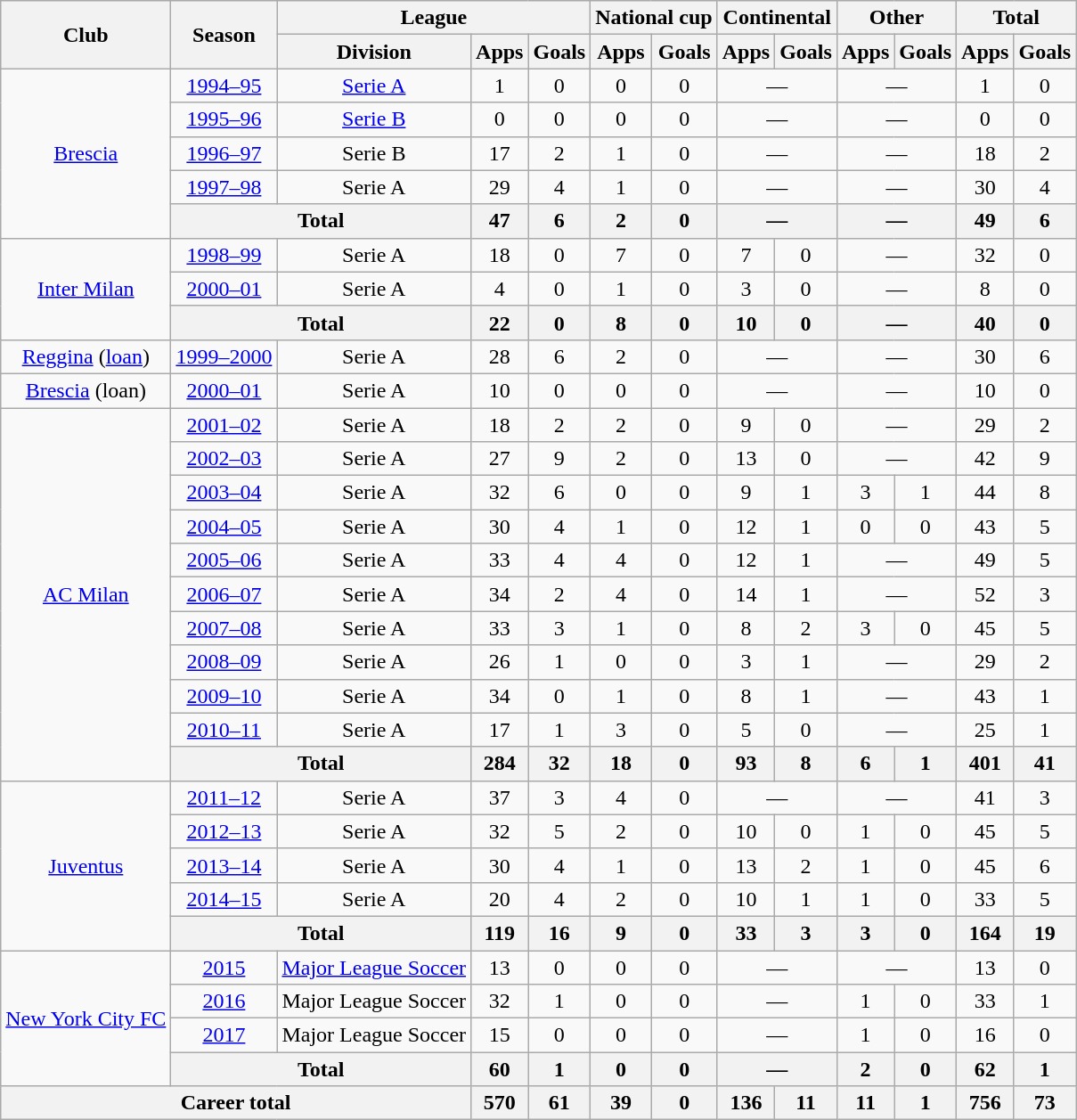<table class="wikitable" style="text-align:center">
<tr>
<th rowspan="2">Club</th>
<th rowspan="2">Season</th>
<th colspan="3">League</th>
<th colspan="2">National cup</th>
<th colspan="2">Continental</th>
<th colspan="2">Other</th>
<th colspan="2">Total</th>
</tr>
<tr>
<th>Division</th>
<th>Apps</th>
<th>Goals</th>
<th>Apps</th>
<th>Goals</th>
<th>Apps</th>
<th>Goals</th>
<th>Apps</th>
<th>Goals</th>
<th>Apps</th>
<th>Goals</th>
</tr>
<tr>
<td rowspan="5"><a href='#'>Brescia</a></td>
<td><a href='#'>1994–95</a></td>
<td><a href='#'>Serie A</a></td>
<td>1</td>
<td>0</td>
<td>0</td>
<td>0</td>
<td colspan="2">—</td>
<td colspan="2">—</td>
<td>1</td>
<td>0</td>
</tr>
<tr>
<td><a href='#'>1995–96</a></td>
<td><a href='#'>Serie B</a></td>
<td>0</td>
<td>0</td>
<td>0</td>
<td>0</td>
<td colspan="2">—</td>
<td colspan="2">—</td>
<td>0</td>
<td>0</td>
</tr>
<tr>
<td><a href='#'>1996–97</a></td>
<td>Serie B</td>
<td>17</td>
<td>2</td>
<td>1</td>
<td>0</td>
<td colspan="2">—</td>
<td colspan="2">—</td>
<td>18</td>
<td>2</td>
</tr>
<tr>
<td><a href='#'>1997–98</a></td>
<td>Serie A</td>
<td>29</td>
<td>4</td>
<td>1</td>
<td>0</td>
<td colspan="2">—</td>
<td colspan="2">—</td>
<td>30</td>
<td>4</td>
</tr>
<tr>
<th colspan="2">Total</th>
<th>47</th>
<th>6</th>
<th>2</th>
<th>0</th>
<th colspan="2">—</th>
<th colspan="2">—</th>
<th>49</th>
<th>6</th>
</tr>
<tr>
<td rowspan="3"><a href='#'>Inter Milan</a></td>
<td><a href='#'>1998–99</a></td>
<td>Serie A</td>
<td>18</td>
<td>0</td>
<td>7</td>
<td>0</td>
<td>7</td>
<td>0</td>
<td colspan="2">—</td>
<td>32</td>
<td>0</td>
</tr>
<tr>
<td><a href='#'>2000–01</a></td>
<td>Serie A</td>
<td>4</td>
<td>0</td>
<td>1</td>
<td>0</td>
<td>3</td>
<td>0</td>
<td colspan="2">—</td>
<td>8</td>
<td>0</td>
</tr>
<tr>
<th colspan="2">Total</th>
<th>22</th>
<th>0</th>
<th>8</th>
<th>0</th>
<th>10</th>
<th>0</th>
<th colspan="2">—</th>
<th>40</th>
<th>0</th>
</tr>
<tr>
<td><a href='#'>Reggina</a> (<a href='#'>loan</a>)</td>
<td><a href='#'>1999–2000</a></td>
<td>Serie A</td>
<td>28</td>
<td>6</td>
<td>2</td>
<td>0</td>
<td colspan="2">—</td>
<td colspan="2">—</td>
<td>30</td>
<td>6</td>
</tr>
<tr>
<td><a href='#'>Brescia</a> (loan)</td>
<td><a href='#'>2000–01</a></td>
<td>Serie A</td>
<td>10</td>
<td>0</td>
<td>0</td>
<td>0</td>
<td colspan="2">—</td>
<td colspan="2">—</td>
<td>10</td>
<td>0</td>
</tr>
<tr>
<td rowspan="11"><a href='#'>AC Milan</a></td>
<td><a href='#'>2001–02</a></td>
<td>Serie A</td>
<td>18</td>
<td>2</td>
<td>2</td>
<td>0</td>
<td>9</td>
<td>0</td>
<td colspan="2">—</td>
<td>29</td>
<td>2</td>
</tr>
<tr>
<td><a href='#'>2002–03</a></td>
<td>Serie A</td>
<td>27</td>
<td>9</td>
<td>2</td>
<td>0</td>
<td>13</td>
<td>0</td>
<td colspan="2">—</td>
<td>42</td>
<td>9</td>
</tr>
<tr>
<td><a href='#'>2003–04</a></td>
<td>Serie A</td>
<td>32</td>
<td>6</td>
<td>0</td>
<td>0</td>
<td>9</td>
<td>1</td>
<td>3</td>
<td>1</td>
<td>44</td>
<td>8</td>
</tr>
<tr>
<td><a href='#'>2004–05</a></td>
<td>Serie A</td>
<td>30</td>
<td>4</td>
<td>1</td>
<td>0</td>
<td>12</td>
<td>1</td>
<td>0</td>
<td>0</td>
<td>43</td>
<td>5</td>
</tr>
<tr>
<td><a href='#'>2005–06</a></td>
<td>Serie A</td>
<td>33</td>
<td>4</td>
<td>4</td>
<td>0</td>
<td>12</td>
<td>1</td>
<td colspan="2">—</td>
<td>49</td>
<td>5</td>
</tr>
<tr>
<td><a href='#'>2006–07</a></td>
<td>Serie A</td>
<td>34</td>
<td>2</td>
<td>4</td>
<td>0</td>
<td>14</td>
<td>1</td>
<td colspan="2">—</td>
<td>52</td>
<td>3</td>
</tr>
<tr>
<td><a href='#'>2007–08</a></td>
<td>Serie A</td>
<td>33</td>
<td>3</td>
<td>1</td>
<td>0</td>
<td>8</td>
<td>2</td>
<td>3</td>
<td>0</td>
<td>45</td>
<td>5</td>
</tr>
<tr>
<td><a href='#'>2008–09</a></td>
<td>Serie A</td>
<td>26</td>
<td>1</td>
<td>0</td>
<td>0</td>
<td>3</td>
<td>1</td>
<td colspan="2">—</td>
<td>29</td>
<td>2</td>
</tr>
<tr>
<td><a href='#'>2009–10</a></td>
<td>Serie A</td>
<td>34</td>
<td>0</td>
<td>1</td>
<td>0</td>
<td>8</td>
<td>1</td>
<td colspan="2">—</td>
<td>43</td>
<td>1</td>
</tr>
<tr>
<td><a href='#'>2010–11</a></td>
<td>Serie A</td>
<td>17</td>
<td>1</td>
<td>3</td>
<td>0</td>
<td>5</td>
<td>0</td>
<td colspan="2">—</td>
<td>25</td>
<td>1</td>
</tr>
<tr>
<th colspan="2">Total</th>
<th>284</th>
<th>32</th>
<th>18</th>
<th>0</th>
<th>93</th>
<th>8</th>
<th>6</th>
<th>1</th>
<th>401</th>
<th>41</th>
</tr>
<tr>
<td rowspan="5"><a href='#'>Juventus</a></td>
<td><a href='#'>2011–12</a></td>
<td>Serie A</td>
<td>37</td>
<td>3</td>
<td>4</td>
<td>0</td>
<td colspan="2">—</td>
<td colspan="2">—</td>
<td>41</td>
<td>3</td>
</tr>
<tr>
<td><a href='#'>2012–13</a></td>
<td>Serie A</td>
<td>32</td>
<td>5</td>
<td>2</td>
<td>0</td>
<td>10</td>
<td>0</td>
<td>1</td>
<td>0</td>
<td>45</td>
<td>5</td>
</tr>
<tr>
<td><a href='#'>2013–14</a></td>
<td>Serie A</td>
<td>30</td>
<td>4</td>
<td>1</td>
<td>0</td>
<td>13</td>
<td>2</td>
<td>1</td>
<td>0</td>
<td>45</td>
<td>6</td>
</tr>
<tr>
<td><a href='#'>2014–15</a></td>
<td>Serie A</td>
<td>20</td>
<td>4</td>
<td>2</td>
<td>0</td>
<td>10</td>
<td>1</td>
<td>1</td>
<td>0</td>
<td>33</td>
<td>5</td>
</tr>
<tr>
<th colspan="2">Total</th>
<th>119</th>
<th>16</th>
<th>9</th>
<th>0</th>
<th>33</th>
<th>3</th>
<th>3</th>
<th>0</th>
<th>164</th>
<th>19</th>
</tr>
<tr>
<td rowspan="4"><a href='#'>New York City FC</a></td>
<td><a href='#'>2015</a></td>
<td><a href='#'>Major League Soccer</a></td>
<td>13</td>
<td>0</td>
<td>0</td>
<td>0</td>
<td colspan="2">—</td>
<td colspan="2">—</td>
<td>13</td>
<td>0</td>
</tr>
<tr>
<td><a href='#'>2016</a></td>
<td>Major League Soccer</td>
<td>32</td>
<td>1</td>
<td>0</td>
<td>0</td>
<td colspan="2">—</td>
<td>1</td>
<td>0</td>
<td>33</td>
<td>1</td>
</tr>
<tr>
<td><a href='#'>2017</a></td>
<td>Major League Soccer</td>
<td>15</td>
<td>0</td>
<td>0</td>
<td>0</td>
<td colspan="2">—</td>
<td>1</td>
<td>0</td>
<td>16</td>
<td>0</td>
</tr>
<tr>
<th colspan="2">Total</th>
<th>60</th>
<th>1</th>
<th>0</th>
<th>0</th>
<th colspan="2">—</th>
<th>2</th>
<th>0</th>
<th>62</th>
<th>1</th>
</tr>
<tr>
<th colspan="3">Career total</th>
<th>570</th>
<th>61</th>
<th>39</th>
<th>0</th>
<th>136</th>
<th>11</th>
<th>11</th>
<th>1</th>
<th>756</th>
<th>73</th>
</tr>
</table>
